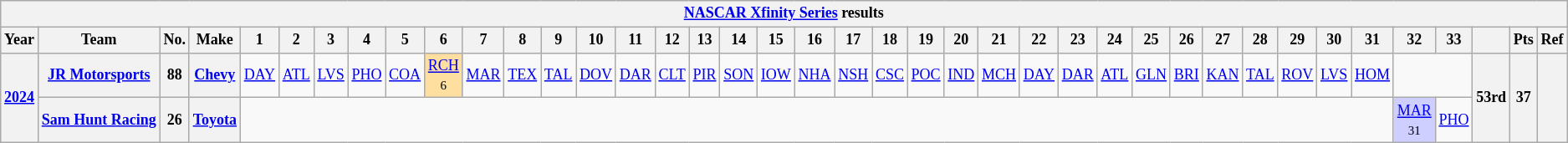<table class="wikitable" style="text-align:center; font-size:75%">
<tr>
<th colspan="42"><a href='#'>NASCAR Xfinity Series</a> results</th>
</tr>
<tr>
<th>Year</th>
<th>Team</th>
<th>No.</th>
<th>Make</th>
<th>1</th>
<th>2</th>
<th>3</th>
<th>4</th>
<th>5</th>
<th>6</th>
<th>7</th>
<th>8</th>
<th>9</th>
<th>10</th>
<th>11</th>
<th>12</th>
<th>13</th>
<th>14</th>
<th>15</th>
<th>16</th>
<th>17</th>
<th>18</th>
<th>19</th>
<th>20</th>
<th>21</th>
<th>22</th>
<th>23</th>
<th>24</th>
<th>25</th>
<th>26</th>
<th>27</th>
<th>28</th>
<th>29</th>
<th>30</th>
<th>31</th>
<th>32</th>
<th>33</th>
<th></th>
<th>Pts</th>
<th>Ref</th>
</tr>
<tr>
<th rowspan=2><a href='#'>2024</a></th>
<th nowrap><a href='#'>JR Motorsports</a></th>
<th>88</th>
<th><a href='#'>Chevy</a></th>
<td><a href='#'>DAY</a></td>
<td><a href='#'>ATL</a></td>
<td><a href='#'>LVS</a></td>
<td><a href='#'>PHO</a></td>
<td><a href='#'>COA</a></td>
<td style="background:#FFDF9F;"><a href='#'>RCH</a><br><small>6</small></td>
<td><a href='#'>MAR</a></td>
<td><a href='#'>TEX</a></td>
<td><a href='#'>TAL</a></td>
<td><a href='#'>DOV</a></td>
<td><a href='#'>DAR</a></td>
<td><a href='#'>CLT</a></td>
<td><a href='#'>PIR</a></td>
<td><a href='#'>SON</a></td>
<td><a href='#'>IOW</a></td>
<td><a href='#'>NHA</a></td>
<td><a href='#'>NSH</a></td>
<td><a href='#'>CSC</a></td>
<td><a href='#'>POC</a></td>
<td><a href='#'>IND</a></td>
<td><a href='#'>MCH</a></td>
<td><a href='#'>DAY</a></td>
<td><a href='#'>DAR</a></td>
<td><a href='#'>ATL</a></td>
<td><a href='#'>GLN</a></td>
<td><a href='#'>BRI</a></td>
<td><a href='#'>KAN</a></td>
<td><a href='#'>TAL</a></td>
<td><a href='#'>ROV</a></td>
<td><a href='#'>LVS</a></td>
<td><a href='#'>HOM</a></td>
<td colspan=2></td>
<th rowspan=2>53rd</th>
<th rowspan=2>37</th>
<th rowspan=2></th>
</tr>
<tr>
<th><a href='#'>Sam Hunt Racing</a></th>
<th>26</th>
<th><a href='#'>Toyota</a></th>
<td colspan=31></td>
<td style="background:#CFCFFF;"><a href='#'>MAR</a><br><small>31</small></td>
<td><a href='#'>PHO</a></td>
</tr>
</table>
